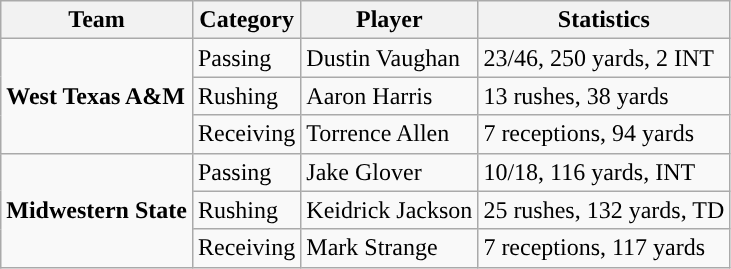<table class="wikitable" style="float: left;">
<tr>
<th>Team</th>
<th>Category</th>
<th>Player</th>
<th>Statistics</th>
</tr>
<tr>
<td rowspan=3><strong>West Texas A&M</strong></td>
<td>Passing</td>
<td>Dustin Vaughan</td>
<td>23/46, 250 yards, 2 INT</td>
</tr>
<tr>
<td>Rushing</td>
<td>Aaron Harris</td>
<td>13 rushes, 38 yards</td>
</tr>
<tr>
<td>Receiving</td>
<td>Torrence Allen</td>
<td>7 receptions, 94 yards</td>
</tr>
<tr>
<td rowspan=3><strong>Midwestern State</strong></td>
<td>Passing</td>
<td>Jake Glover</td>
<td>10/18, 116 yards, INT</td>
</tr>
<tr>
<td>Rushing</td>
<td>Keidrick Jackson</td>
<td>25 rushes, 132 yards, TD</td>
</tr>
<tr>
<td>Receiving</td>
<td>Mark Strange</td>
<td>7 receptions, 117 yards</td>
</tr>
</table>
